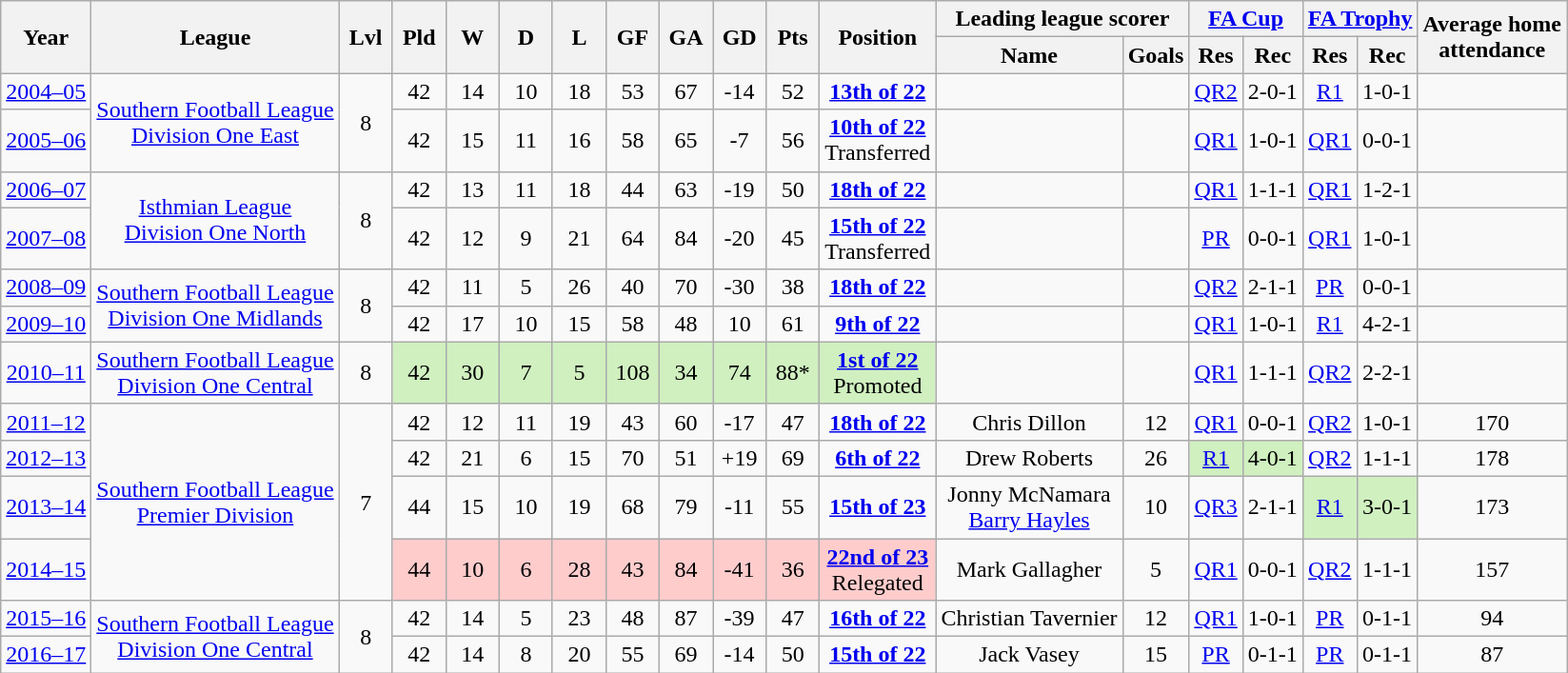<table class="wikitable">
<tr>
<th rowspan=2>Year</th>
<th rowspan=2>League</th>
<th rowspan=2 width=30>Lvl</th>
<th rowspan=2 width=30>Pld</th>
<th rowspan=2 width=30>W</th>
<th rowspan=2 width=30>D</th>
<th rowspan=2 width=30>L</th>
<th rowspan=2 width=30>GF</th>
<th rowspan=2 width=30>GA</th>
<th rowspan=2 width=30>GD</th>
<th rowspan=2 width=30>Pts</th>
<th rowspan=2>Position</th>
<th colspan=2>Leading league scorer</th>
<th colspan=2><a href='#'>FA Cup</a></th>
<th colspan=2><a href='#'>FA Trophy</a></th>
<th rowspan=2>Average home<br>attendance</th>
</tr>
<tr>
<th>Name</th>
<th>Goals</th>
<th>Res</th>
<th>Rec</th>
<th>Res</th>
<th>Rec</th>
</tr>
<tr align="center">
<td><a href='#'>2004–05</a></td>
<td rowspan=2><a href='#'>Southern Football League<br>Division One East</a></td>
<td rowspan=2>8</td>
<td>42</td>
<td>14</td>
<td>10</td>
<td>18</td>
<td>53</td>
<td>67</td>
<td>-14</td>
<td>52</td>
<td><strong><a href='#'>13th of 22</a></strong></td>
<td></td>
<td></td>
<td><a href='#'>QR2</a></td>
<td>2-0-1</td>
<td><a href='#'>R1</a></td>
<td>1-0-1</td>
<td></td>
</tr>
<tr align="center">
<td><a href='#'>2005–06</a></td>
<td>42</td>
<td>15</td>
<td>11</td>
<td>16</td>
<td>58</td>
<td>65</td>
<td>-7</td>
<td>56</td>
<td><strong><a href='#'>10th of 22</a></strong><br>Transferred</td>
<td></td>
<td></td>
<td><a href='#'>QR1</a></td>
<td>1-0-1</td>
<td><a href='#'>QR1</a></td>
<td>0-0-1</td>
<td></td>
</tr>
<tr align="center">
<td><a href='#'>2006–07</a></td>
<td rowspan=2><a href='#'>Isthmian League<br>Division One North</a></td>
<td rowspan=2>8</td>
<td>42</td>
<td>13</td>
<td>11</td>
<td>18</td>
<td>44</td>
<td>63</td>
<td>-19</td>
<td>50</td>
<td><strong><a href='#'>18th of 22</a></strong></td>
<td></td>
<td></td>
<td><a href='#'>QR1</a></td>
<td>1-1-1</td>
<td><a href='#'>QR1</a></td>
<td>1-2-1</td>
<td></td>
</tr>
<tr align="center">
<td><a href='#'>2007–08</a></td>
<td>42</td>
<td>12</td>
<td>9</td>
<td>21</td>
<td>64</td>
<td>84</td>
<td>-20</td>
<td>45</td>
<td><strong><a href='#'>15th of 22</a></strong><br>Transferred</td>
<td></td>
<td></td>
<td><a href='#'>PR</a></td>
<td>0-0-1</td>
<td><a href='#'>QR1</a></td>
<td>1-0-1</td>
<td></td>
</tr>
<tr align="center">
<td><a href='#'>2008–09</a></td>
<td rowspan=2><a href='#'>Southern Football League<br>Division One Midlands</a></td>
<td rowspan=2>8</td>
<td>42</td>
<td>11</td>
<td>5</td>
<td>26</td>
<td>40</td>
<td>70</td>
<td>-30</td>
<td>38</td>
<td><strong><a href='#'>18th of 22</a></strong></td>
<td></td>
<td></td>
<td><a href='#'>QR2</a></td>
<td>2-1-1</td>
<td><a href='#'>PR</a></td>
<td>0-0-1</td>
<td></td>
</tr>
<tr align="center">
<td><a href='#'>2009–10</a></td>
<td>42</td>
<td>17</td>
<td>10</td>
<td>15</td>
<td>58</td>
<td>48</td>
<td>10</td>
<td>61</td>
<td><strong><a href='#'>9th of 22</a></strong></td>
<td></td>
<td></td>
<td><a href='#'>QR1</a></td>
<td>1-0-1</td>
<td><a href='#'>R1</a></td>
<td>4-2-1</td>
<td></td>
</tr>
<tr align="center">
<td><a href='#'>2010–11</a></td>
<td><a href='#'>Southern Football League<br>Division One Central</a></td>
<td>8</td>
<td bgcolor="#D0F0C0">42</td>
<td bgcolor="#D0F0C0">30</td>
<td bgcolor="#D0F0C0">7</td>
<td bgcolor="#D0F0C0">5</td>
<td bgcolor="#D0F0C0">108</td>
<td bgcolor="#D0F0C0">34</td>
<td bgcolor="#D0F0C0">74</td>
<td bgcolor="#D0F0C0">88*</td>
<td bgcolor="#D0F0C0"><strong><a href='#'>1st of 22</a></strong><br>Promoted</td>
<td></td>
<td></td>
<td><a href='#'>QR1</a></td>
<td>1-1-1</td>
<td><a href='#'>QR2</a></td>
<td>2-2-1</td>
<td></td>
</tr>
<tr align="center">
<td><a href='#'>2011–12</a></td>
<td rowspan=4><a href='#'>Southern Football League<br>Premier Division</a></td>
<td rowspan=4>7</td>
<td>42</td>
<td>12</td>
<td>11</td>
<td>19</td>
<td>43</td>
<td>60</td>
<td>-17</td>
<td>47</td>
<td><strong><a href='#'>18th of 22</a></strong></td>
<td>Chris Dillon</td>
<td>12</td>
<td><a href='#'>QR1</a></td>
<td>0-0-1</td>
<td><a href='#'>QR2</a></td>
<td>1-0-1</td>
<td>170</td>
</tr>
<tr align="center">
<td><a href='#'>2012–13</a></td>
<td>42</td>
<td>21</td>
<td>6</td>
<td>15</td>
<td>70</td>
<td>51</td>
<td>+19</td>
<td>69</td>
<td><strong><a href='#'>6th of 22</a></strong></td>
<td>Drew Roberts</td>
<td>26</td>
<td bgcolor="#D0F0C0"><a href='#'>R1</a></td>
<td bgcolor="#D0F0C0">4-0-1</td>
<td><a href='#'>QR2</a></td>
<td>1-1-1</td>
<td>178</td>
</tr>
<tr align="center">
<td><a href='#'>2013–14</a></td>
<td>44</td>
<td>15</td>
<td>10</td>
<td>19</td>
<td>68</td>
<td>79</td>
<td>-11</td>
<td>55</td>
<td><strong><a href='#'>15th of 23</a></strong></td>
<td>Jonny McNamara<br><a href='#'>Barry Hayles</a></td>
<td>10</td>
<td><a href='#'>QR3</a></td>
<td>2-1-1</td>
<td bgcolor="#D0F0C0"><a href='#'>R1</a></td>
<td bgcolor="#D0F0C0">3-0-1</td>
<td>173</td>
</tr>
<tr align="center">
<td><a href='#'>2014–15</a></td>
<td bgcolor="#FFCCCC">44</td>
<td bgcolor="#FFCCCC">10</td>
<td bgcolor="#FFCCCC">6</td>
<td bgcolor="#FFCCCC">28</td>
<td bgcolor="#FFCCCC">43</td>
<td bgcolor="#FFCCCC">84</td>
<td bgcolor="#FFCCCC">-41</td>
<td bgcolor="#FFCCCC">36</td>
<td bgcolor="#FFCCCC"><strong><a href='#'>22nd of 23</a></strong><br>Relegated</td>
<td>Mark Gallagher</td>
<td>5</td>
<td><a href='#'>QR1</a></td>
<td>0-0-1</td>
<td><a href='#'>QR2</a></td>
<td>1-1-1</td>
<td>157</td>
</tr>
<tr align="center">
<td><a href='#'>2015–16</a></td>
<td rowspan=2><a href='#'>Southern Football League<br>Division One Central</a></td>
<td rowspan=2>8</td>
<td>42</td>
<td>14</td>
<td>5</td>
<td>23</td>
<td>48</td>
<td>87</td>
<td>-39</td>
<td>47</td>
<td><strong><a href='#'>16th of 22</a></strong></td>
<td>Christian Tavernier</td>
<td>12</td>
<td><a href='#'>QR1</a></td>
<td>1-0-1</td>
<td><a href='#'>PR</a></td>
<td>0-1-1</td>
<td>94</td>
</tr>
<tr align="center">
<td><a href='#'>2016–17</a></td>
<td>42</td>
<td>14</td>
<td>8</td>
<td>20</td>
<td>55</td>
<td>69</td>
<td>-14</td>
<td>50</td>
<td><strong><a href='#'>15th of 22</a></strong></td>
<td>Jack Vasey</td>
<td>15</td>
<td><a href='#'>PR</a></td>
<td>0-1-1</td>
<td><a href='#'>PR</a></td>
<td>0-1-1</td>
<td>87</td>
</tr>
</table>
